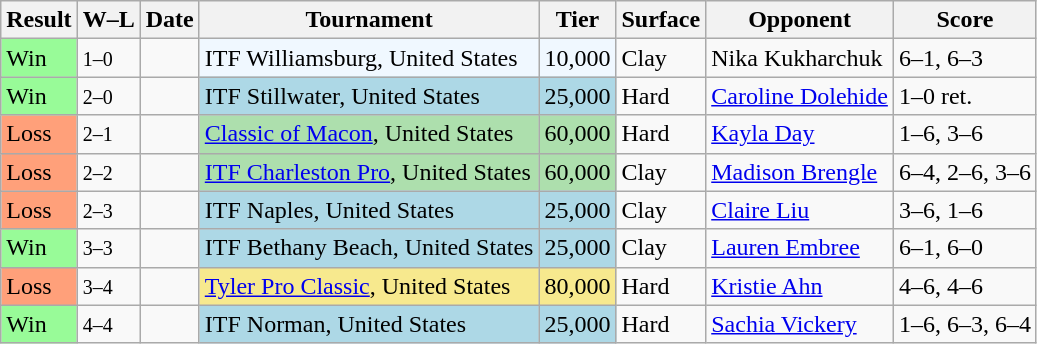<table class="sortable wikitable">
<tr>
<th>Result</th>
<th class="unsortable">W–L</th>
<th>Date</th>
<th>Tournament</th>
<th>Tier</th>
<th>Surface</th>
<th>Opponent</th>
<th class="unsortable">Score</th>
</tr>
<tr>
<td style="background:#98fb98;">Win</td>
<td><small>1–0</small></td>
<td></td>
<td style="background:#f0f8ff;">ITF Williamsburg, United States</td>
<td style="background:#f0f8ff;">10,000</td>
<td>Clay</td>
<td> Nika Kukharchuk</td>
<td>6–1, 6–3</td>
</tr>
<tr>
<td style="background:#98fb98;">Win</td>
<td><small>2–0</small></td>
<td></td>
<td style="background:lightblue;">ITF Stillwater, United States</td>
<td style="background:lightblue;">25,000</td>
<td>Hard</td>
<td> <a href='#'>Caroline Dolehide</a></td>
<td>1–0 ret.</td>
</tr>
<tr>
<td style="background:#ffa07a;">Loss</td>
<td><small>2–1</small></td>
<td><a href='#'></a></td>
<td style="background:#addfad;"><a href='#'>Classic of Macon</a>, United States</td>
<td style="background:#addfad;">60,000</td>
<td>Hard</td>
<td> <a href='#'>Kayla Day</a></td>
<td>1–6, 3–6</td>
</tr>
<tr>
<td style="background:#ffa07a;">Loss</td>
<td><small>2–2</small></td>
<td><a href='#'></a></td>
<td style="background:#addfad;"><a href='#'>ITF Charleston Pro</a>, United States</td>
<td style="background:#addfad;">60,000</td>
<td>Clay</td>
<td> <a href='#'>Madison Brengle</a></td>
<td>6–4, 2–6, 3–6</td>
</tr>
<tr>
<td style="background:#ffa07a;">Loss</td>
<td><small>2–3</small></td>
<td></td>
<td style="background:lightblue;">ITF Naples, United States</td>
<td style="background:lightblue;">25,000</td>
<td>Clay</td>
<td> <a href='#'>Claire Liu</a></td>
<td>3–6, 1–6</td>
</tr>
<tr>
<td style="background:#98fb98;">Win</td>
<td><small>3–3</small></td>
<td></td>
<td style="background:lightblue;">ITF Bethany Beach, United States</td>
<td style="background:lightblue;">25,000</td>
<td>Clay</td>
<td> <a href='#'>Lauren Embree</a></td>
<td>6–1, 6–0</td>
</tr>
<tr>
<td style="background:#ffa07a;">Loss</td>
<td><small>3–4</small></td>
<td><a href='#'></a></td>
<td style="background:#f7e98e;"><a href='#'>Tyler Pro Classic</a>, United States</td>
<td style="background:#f7e98e;">80,000</td>
<td>Hard</td>
<td> <a href='#'>Kristie Ahn</a></td>
<td>4–6, 4–6</td>
</tr>
<tr>
<td style="background:#98fb98;">Win</td>
<td><small>4–4</small></td>
<td></td>
<td style="background:lightblue;">ITF Norman, United States</td>
<td style="background:lightblue;">25,000</td>
<td>Hard</td>
<td> <a href='#'>Sachia Vickery</a></td>
<td>1–6, 6–3, 6–4</td>
</tr>
</table>
